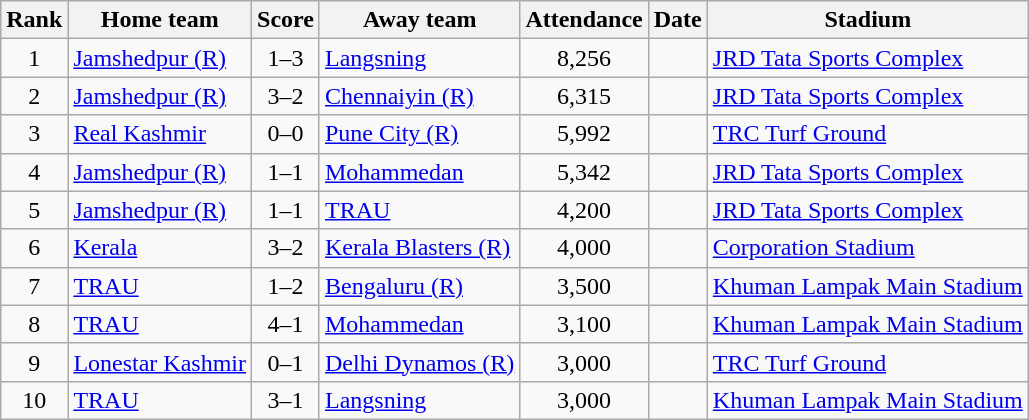<table class="wikitable sortable">
<tr>
<th>Rank</th>
<th>Home team</th>
<th>Score</th>
<th>Away team</th>
<th>Attendance</th>
<th>Date</th>
<th>Stadium</th>
</tr>
<tr>
<td align="center">1</td>
<td><a href='#'>Jamshedpur (R)</a></td>
<td align="center">1–3</td>
<td><a href='#'>Langsning</a></td>
<td align="center">8,256</td>
<td></td>
<td><a href='#'>JRD Tata Sports Complex</a></td>
</tr>
<tr>
<td align="center">2</td>
<td><a href='#'>Jamshedpur (R)</a></td>
<td align="center">3–2</td>
<td><a href='#'>Chennaiyin (R)</a></td>
<td align="center">6,315</td>
<td></td>
<td><a href='#'>JRD Tata Sports Complex</a></td>
</tr>
<tr>
<td align="center">3</td>
<td><a href='#'>Real Kashmir</a></td>
<td align="center">0–0</td>
<td><a href='#'>Pune City (R)</a></td>
<td align="center">5,992</td>
<td></td>
<td><a href='#'>TRC Turf Ground</a></td>
</tr>
<tr>
<td align="center">4</td>
<td><a href='#'>Jamshedpur (R)</a></td>
<td align="center">1–1</td>
<td><a href='#'>Mohammedan</a></td>
<td align="center">5,342</td>
<td></td>
<td><a href='#'>JRD Tata Sports Complex</a></td>
</tr>
<tr>
<td align="center">5</td>
<td><a href='#'>Jamshedpur (R)</a></td>
<td align="center">1–1</td>
<td><a href='#'>TRAU</a></td>
<td align="center">4,200</td>
<td></td>
<td><a href='#'>JRD Tata Sports Complex</a></td>
</tr>
<tr>
<td align="center">6</td>
<td><a href='#'>Kerala</a></td>
<td align="center">3–2</td>
<td><a href='#'>Kerala Blasters (R)</a></td>
<td align="center">4,000</td>
<td></td>
<td><a href='#'>Corporation Stadium</a></td>
</tr>
<tr>
<td align="center">7</td>
<td><a href='#'>TRAU</a></td>
<td align="center">1–2</td>
<td><a href='#'>Bengaluru (R)</a></td>
<td align="center">3,500</td>
<td></td>
<td><a href='#'>Khuman Lampak Main Stadium</a></td>
</tr>
<tr>
<td align="center">8</td>
<td><a href='#'>TRAU</a></td>
<td align="center">4–1</td>
<td><a href='#'>Mohammedan</a></td>
<td align="center">3,100</td>
<td></td>
<td><a href='#'>Khuman Lampak Main Stadium</a></td>
</tr>
<tr>
<td align="center">9</td>
<td><a href='#'>Lonestar Kashmir</a></td>
<td align="center">0–1</td>
<td><a href='#'>Delhi Dynamos (R)</a></td>
<td align="center">3,000</td>
<td></td>
<td><a href='#'>TRC Turf Ground</a></td>
</tr>
<tr>
<td align="center">10</td>
<td><a href='#'>TRAU</a></td>
<td align="center">3–1</td>
<td><a href='#'>Langsning</a></td>
<td align="center">3,000</td>
<td></td>
<td><a href='#'>Khuman Lampak Main Stadium</a></td>
</tr>
</table>
